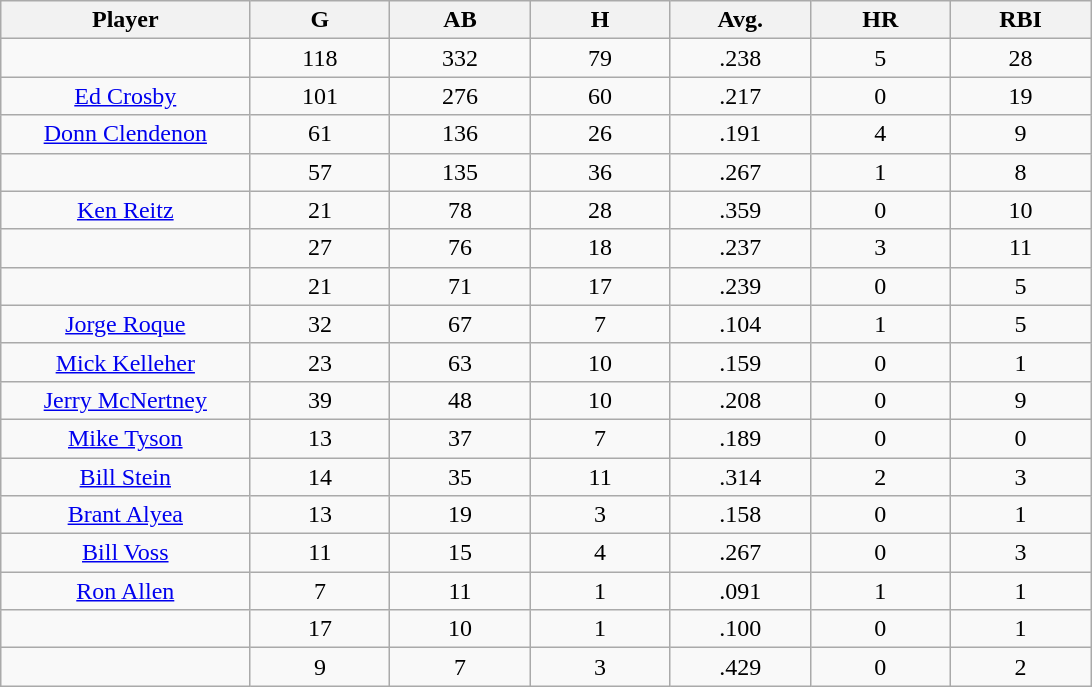<table class="wikitable sortable">
<tr>
<th bgcolor="#DDDDFF" width="16%">Player</th>
<th bgcolor="#DDDDFF" width="9%">G</th>
<th bgcolor="#DDDDFF" width="9%">AB</th>
<th bgcolor="#DDDDFF" width="9%">H</th>
<th bgcolor="#DDDDFF" width="9%">Avg.</th>
<th bgcolor="#DDDDFF" width="9%">HR</th>
<th bgcolor="#DDDDFF" width="9%">RBI</th>
</tr>
<tr align="center">
<td></td>
<td>118</td>
<td>332</td>
<td>79</td>
<td>.238</td>
<td>5</td>
<td>28</td>
</tr>
<tr align="center">
<td><a href='#'>Ed Crosby</a></td>
<td>101</td>
<td>276</td>
<td>60</td>
<td>.217</td>
<td>0</td>
<td>19</td>
</tr>
<tr align=center>
<td><a href='#'>Donn Clendenon</a></td>
<td>61</td>
<td>136</td>
<td>26</td>
<td>.191</td>
<td>4</td>
<td>9</td>
</tr>
<tr align=center>
<td></td>
<td>57</td>
<td>135</td>
<td>36</td>
<td>.267</td>
<td>1</td>
<td>8</td>
</tr>
<tr align="center">
<td><a href='#'>Ken Reitz</a></td>
<td>21</td>
<td>78</td>
<td>28</td>
<td>.359</td>
<td>0</td>
<td>10</td>
</tr>
<tr align=center>
<td></td>
<td>27</td>
<td>76</td>
<td>18</td>
<td>.237</td>
<td>3</td>
<td>11</td>
</tr>
<tr align="center">
<td></td>
<td>21</td>
<td>71</td>
<td>17</td>
<td>.239</td>
<td>0</td>
<td>5</td>
</tr>
<tr align="center">
<td><a href='#'>Jorge Roque</a></td>
<td>32</td>
<td>67</td>
<td>7</td>
<td>.104</td>
<td>1</td>
<td>5</td>
</tr>
<tr align=center>
<td><a href='#'>Mick Kelleher</a></td>
<td>23</td>
<td>63</td>
<td>10</td>
<td>.159</td>
<td>0</td>
<td>1</td>
</tr>
<tr align=center>
<td><a href='#'>Jerry McNertney</a></td>
<td>39</td>
<td>48</td>
<td>10</td>
<td>.208</td>
<td>0</td>
<td>9</td>
</tr>
<tr align=center>
<td><a href='#'>Mike Tyson</a></td>
<td>13</td>
<td>37</td>
<td>7</td>
<td>.189</td>
<td>0</td>
<td>0</td>
</tr>
<tr align=center>
<td><a href='#'>Bill Stein</a></td>
<td>14</td>
<td>35</td>
<td>11</td>
<td>.314</td>
<td>2</td>
<td>3</td>
</tr>
<tr align=center>
<td><a href='#'>Brant Alyea</a></td>
<td>13</td>
<td>19</td>
<td>3</td>
<td>.158</td>
<td>0</td>
<td>1</td>
</tr>
<tr align=center>
<td><a href='#'>Bill Voss</a></td>
<td>11</td>
<td>15</td>
<td>4</td>
<td>.267</td>
<td>0</td>
<td>3</td>
</tr>
<tr align=center>
<td><a href='#'>Ron Allen</a></td>
<td>7</td>
<td>11</td>
<td>1</td>
<td>.091</td>
<td>1</td>
<td>1</td>
</tr>
<tr align=center>
<td></td>
<td>17</td>
<td>10</td>
<td>1</td>
<td>.100</td>
<td>0</td>
<td>1</td>
</tr>
<tr align="center">
<td></td>
<td>9</td>
<td>7</td>
<td>3</td>
<td>.429</td>
<td>0</td>
<td>2</td>
</tr>
</table>
